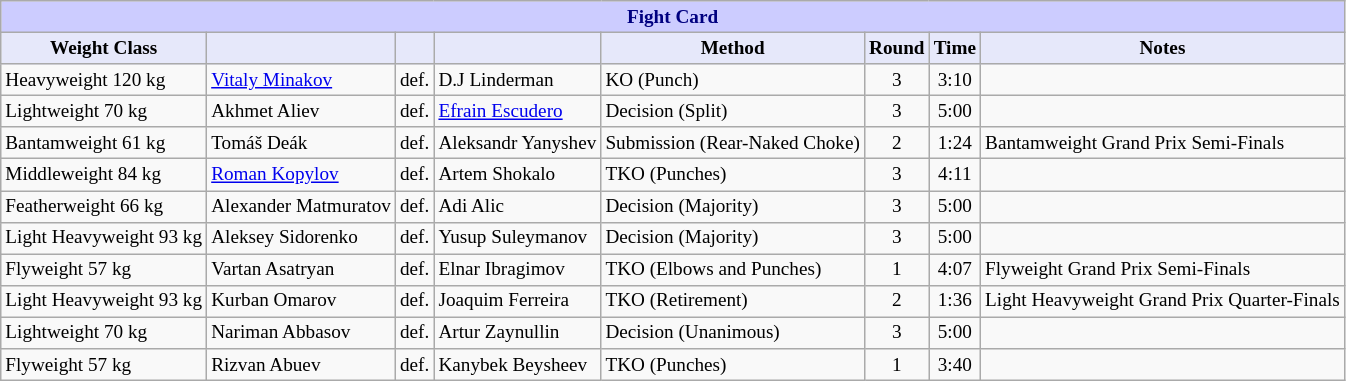<table class="wikitable" style="font-size: 80%;">
<tr>
<th colspan="8" style="background-color: #ccf; color: #000080; text-align: center;"><strong>Fight Card</strong></th>
</tr>
<tr>
<th colspan="1" style="background-color: #E6E8FA; color: #000000; text-align: center;">Weight Class</th>
<th colspan="1" style="background-color: #E6E8FA; color: #000000; text-align: center;"></th>
<th colspan="1" style="background-color: #E6E8FA; color: #000000; text-align: center;"></th>
<th colspan="1" style="background-color: #E6E8FA; color: #000000; text-align: center;"></th>
<th colspan="1" style="background-color: #E6E8FA; color: #000000; text-align: center;">Method</th>
<th colspan="1" style="background-color: #E6E8FA; color: #000000; text-align: center;">Round</th>
<th colspan="1" style="background-color: #E6E8FA; color: #000000; text-align: center;">Time</th>
<th colspan="1" style="background-color: #E6E8FA; color: #000000; text-align: center;">Notes</th>
</tr>
<tr>
<td>Heavyweight 120 kg</td>
<td> <a href='#'>Vitaly Minakov</a></td>
<td>def.</td>
<td> D.J Linderman</td>
<td>KO (Punch)</td>
<td align=center>3</td>
<td align=center>3:10</td>
<td></td>
</tr>
<tr>
<td>Lightweight 70 kg</td>
<td> Akhmet Aliev</td>
<td>def.</td>
<td> <a href='#'>Efrain Escudero</a></td>
<td>Decision (Split)</td>
<td align=center>3</td>
<td align=center>5:00</td>
<td></td>
</tr>
<tr>
<td>Bantamweight 61 kg</td>
<td> Tomáš Deák</td>
<td>def.</td>
<td> Aleksandr Yanyshev</td>
<td>Submission (Rear-Naked Choke)</td>
<td align=center>2</td>
<td align=center>1:24</td>
<td>Bantamweight Grand Prix Semi-Finals</td>
</tr>
<tr>
<td>Middleweight 84 kg</td>
<td> <a href='#'>Roman Kopylov</a></td>
<td>def.</td>
<td> Artem Shokalo</td>
<td>TKO (Punches)</td>
<td align=center>3</td>
<td align=center>4:11</td>
<td></td>
</tr>
<tr>
<td>Featherweight 66 kg</td>
<td> Alexander Matmuratov</td>
<td>def.</td>
<td> Adi Alic</td>
<td>Decision (Majority)</td>
<td align=center>3</td>
<td align=center>5:00</td>
<td></td>
</tr>
<tr>
<td>Light Heavyweight 93 kg</td>
<td> Aleksey Sidorenko</td>
<td>def.</td>
<td> Yusup Suleymanov</td>
<td>Decision (Majority)</td>
<td align=center>3</td>
<td align=center>5:00</td>
<td></td>
</tr>
<tr>
<td>Flyweight 57 kg</td>
<td> Vartan Asatryan</td>
<td>def.</td>
<td> Elnar Ibragimov</td>
<td>TKO (Elbows and Punches)</td>
<td align=center>1</td>
<td align=center>4:07</td>
<td>Flyweight Grand Prix Semi-Finals</td>
</tr>
<tr>
<td>Light Heavyweight 93 kg</td>
<td> Kurban Omarov</td>
<td>def.</td>
<td> Joaquim Ferreira</td>
<td>TKO (Retirement)</td>
<td align=center>2</td>
<td align=center>1:36</td>
<td>Light Heavyweight Grand Prix Quarter-Finals</td>
</tr>
<tr>
<td>Lightweight 70 kg</td>
<td> Nariman Abbasov</td>
<td>def.</td>
<td> Artur Zaynullin</td>
<td>Decision (Unanimous)</td>
<td align=center>3</td>
<td align=center>5:00</td>
<td></td>
</tr>
<tr>
<td>Flyweight 57 kg</td>
<td> Rizvan Abuev</td>
<td>def.</td>
<td> Kanybek Beysheev</td>
<td>TKO (Punches)</td>
<td align=center>1</td>
<td align=center>3:40</td>
<td></td>
</tr>
</table>
